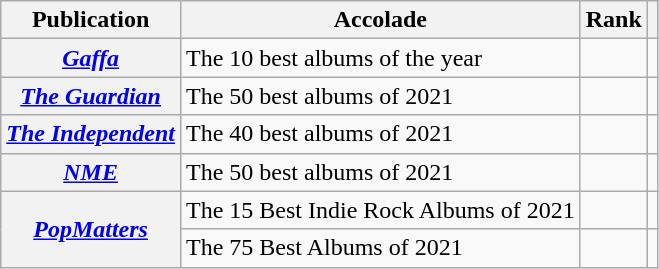<table class="wikitable sortable plainrowheaders">
<tr>
<th scope="col">Publication</th>
<th scope="col">Accolade</th>
<th scope="col">Rank</th>
<th scope="col" class="unsortable"></th>
</tr>
<tr>
<th scope="row"><em><a href='#'>Gaffa</a></em></th>
<td>The 10 best albums of the year</td>
<td></td>
<td></td>
</tr>
<tr>
<th scope="row"><em><a href='#'>The Guardian</a></em></th>
<td>The 50 best albums of 2021</td>
<td></td>
<td></td>
</tr>
<tr>
<th scope="row"><em><a href='#'>The Independent</a></em></th>
<td>The 40 best albums of 2021</td>
<td></td>
<td></td>
</tr>
<tr>
<th scope="row"><em><a href='#'>NME</a></em></th>
<td>The 50 best albums of 2021</td>
<td></td>
<td></td>
</tr>
<tr>
<th scope="row" rowspan="2"><em><a href='#'>PopMatters</a></em></th>
<td>The 15 Best Indie Rock Albums of 2021</td>
<td></td>
<td></td>
</tr>
<tr>
<td>The 75 Best Albums of 2021</td>
<td></td>
<td></td>
</tr>
</table>
